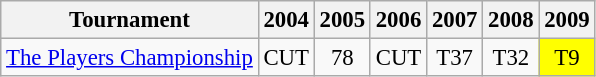<table class="wikitable" style="font-size:95%;text-align:center;">
<tr>
<th>Tournament</th>
<th>2004</th>
<th>2005</th>
<th>2006</th>
<th>2007</th>
<th>2008</th>
<th>2009</th>
</tr>
<tr>
<td align=left><a href='#'>The Players Championship</a></td>
<td>CUT</td>
<td>78</td>
<td>CUT</td>
<td>T37</td>
<td>T32</td>
<td style="background:yellow;">T9</td>
</tr>
</table>
